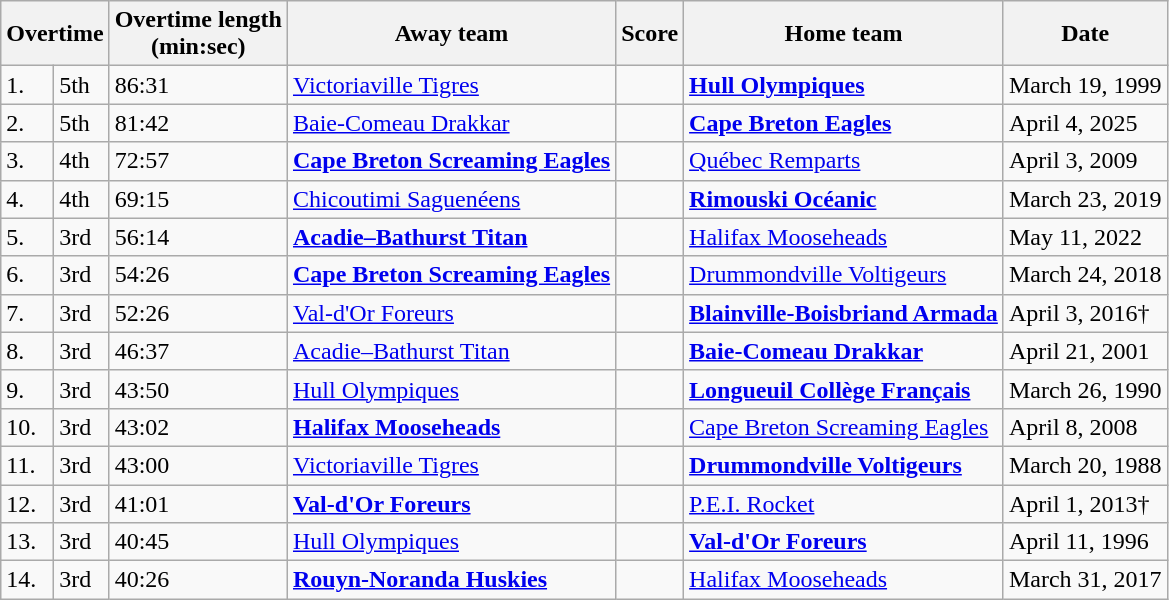<table class="wikitable">
<tr>
<th colspan="2">Overtime</th>
<th>Overtime length<br> (min:sec)</th>
<th>Away team</th>
<th>Score</th>
<th>Home team</th>
<th>Date</th>
</tr>
<tr>
<td>1.</td>
<td>5th</td>
<td>86:31</td>
<td><a href='#'>Victoriaville Tigres</a></td>
<td></td>
<td><strong><a href='#'>Hull Olympiques</a></strong></td>
<td>March 19, 1999</td>
</tr>
<tr>
<td>2.</td>
<td>5th</td>
<td>81:42</td>
<td><a href='#'>Baie-Comeau Drakkar</a></td>
<td></td>
<td><strong><a href='#'>Cape Breton Eagles</a></strong></td>
<td>April 4, 2025</td>
</tr>
<tr>
<td>3.</td>
<td>4th</td>
<td>72:57</td>
<td><strong><a href='#'>Cape Breton Screaming Eagles</a></strong></td>
<td></td>
<td><a href='#'>Québec Remparts</a></td>
<td>April 3, 2009</td>
</tr>
<tr>
<td>4.</td>
<td>4th</td>
<td>69:15</td>
<td><a href='#'>Chicoutimi Saguenéens</a></td>
<td></td>
<td><strong><a href='#'>Rimouski Océanic</a></strong></td>
<td>March 23, 2019</td>
</tr>
<tr>
<td>5.</td>
<td>3rd</td>
<td>56:14</td>
<td><strong><a href='#'>Acadie–Bathurst Titan</a></strong></td>
<td></td>
<td><a href='#'>Halifax Mooseheads</a></td>
<td>May 11, 2022</td>
</tr>
<tr>
<td>6.</td>
<td>3rd</td>
<td>54:26</td>
<td><strong><a href='#'>Cape Breton Screaming Eagles</a></strong></td>
<td></td>
<td><a href='#'>Drummondville Voltigeurs</a></td>
<td>March 24, 2018</td>
</tr>
<tr>
<td>7.</td>
<td>3rd</td>
<td>52:26</td>
<td><a href='#'>Val-d'Or Foreurs</a></td>
<td></td>
<td><strong><a href='#'>Blainville-Boisbriand Armada</a></strong></td>
<td>April 3, 2016†</td>
</tr>
<tr>
<td>8.</td>
<td>3rd</td>
<td>46:37</td>
<td><a href='#'>Acadie–Bathurst Titan</a></td>
<td></td>
<td><strong><a href='#'>Baie-Comeau Drakkar</a></strong></td>
<td>April 21, 2001</td>
</tr>
<tr>
<td>9.</td>
<td>3rd</td>
<td>43:50</td>
<td><a href='#'>Hull Olympiques</a></td>
<td></td>
<td><strong><a href='#'>Longueuil Collège Français</a></strong></td>
<td>March 26, 1990</td>
</tr>
<tr>
<td>10.</td>
<td>3rd</td>
<td>43:02</td>
<td><strong><a href='#'>Halifax Mooseheads</a></strong></td>
<td></td>
<td><a href='#'>Cape Breton Screaming Eagles</a></td>
<td>April 8, 2008</td>
</tr>
<tr>
<td>11.</td>
<td>3rd</td>
<td>43:00</td>
<td><a href='#'>Victoriaville Tigres</a></td>
<td></td>
<td><strong><a href='#'>Drummondville Voltigeurs</a></strong></td>
<td>March 20, 1988</td>
</tr>
<tr>
<td>12.</td>
<td>3rd</td>
<td>41:01</td>
<td><strong><a href='#'>Val-d'Or Foreurs</a></strong></td>
<td></td>
<td><a href='#'>P.E.I. Rocket</a></td>
<td>April 1, 2013†</td>
</tr>
<tr>
<td>13.</td>
<td>3rd</td>
<td>40:45</td>
<td><a href='#'>Hull Olympiques</a></td>
<td></td>
<td><strong><a href='#'>Val-d'Or Foreurs</a></strong></td>
<td>April 11, 1996</td>
</tr>
<tr>
<td>14.</td>
<td>3rd</td>
<td>40:26</td>
<td><strong><a href='#'>Rouyn-Noranda Huskies</a></strong></td>
<td></td>
<td><a href='#'>Halifax Mooseheads</a></td>
<td>March 31, 2017</td>
</tr>
</table>
